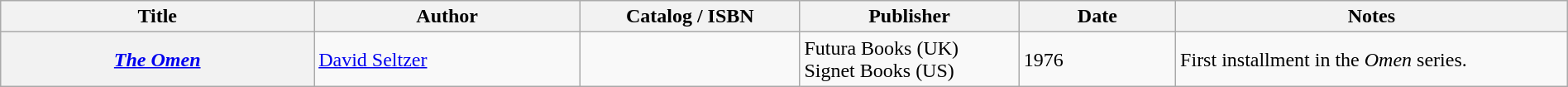<table class="wikitable sortable" style="width:100%;">
<tr>
<th width=20%>Title</th>
<th width=17%>Author</th>
<th width=14%>Catalog / ISBN</th>
<th width=14%>Publisher</th>
<th width=10%>Date</th>
<th width=25%>Notes</th>
</tr>
<tr>
<th><em><a href='#'>The Omen</a></em></th>
<td><a href='#'>David Seltzer</a></td>
<td></td>
<td rowspan="5">Futura Books (UK) <br> Signet Books (US)</td>
<td>1976</td>
<td>First installment in the <em>Omen</em> series.</td>
</tr>
</table>
